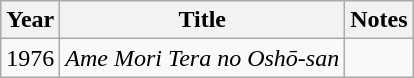<table class="wikitable">
<tr>
<th>Year</th>
<th>Title</th>
<th>Notes</th>
</tr>
<tr>
<td>1976</td>
<td><em>Ame Mori Tera no Oshō-san</em></td>
<td></td>
</tr>
</table>
